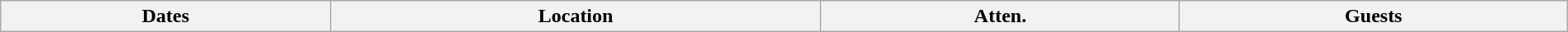<table class="wikitable" width="100%">
<tr>
<th>Dates</th>
<th>Location</th>
<th>Atten.</th>
<th>Guests<br>





</th>
</tr>
</table>
